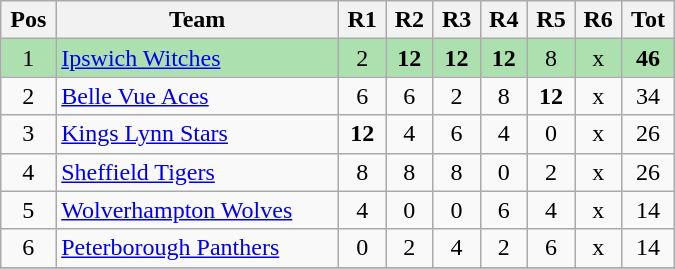<table class=wikitable width="450">
<tr>
<th>Pos</th>
<th>Team</th>
<th>R1</th>
<th>R2</th>
<th>R3</th>
<th>R4</th>
<th>R5</th>
<th>R6</th>
<th>Tot</th>
</tr>
<tr style="background:#ACE1AF;">
<td align="center">1</td>
<td><a href='#'>Ipswich Witches</a></td>
<td align="center">2</td>
<td align="center"><span><strong>12</strong></span></td>
<td align="center"><strong>12</strong></td>
<td align="center"><strong>12</strong></td>
<td align="center">8</td>
<td align="center">x</td>
<td align="center"><strong>46</strong></td>
</tr>
<tr>
<td align="center">2</td>
<td><a href='#'>Belle Vue Aces</a></td>
<td align="center">6</td>
<td align="center">6</td>
<td align="center">2</td>
<td align="center">8</td>
<td align="center"><span><strong>12</strong></span></td>
<td align="center">x</td>
<td align="center">34</td>
</tr>
<tr>
<td align="center">3</td>
<td><a href='#'>Kings Lynn Stars</a></td>
<td align="center"><strong>12</strong></td>
<td align="center">4</td>
<td align="center"><span>6</span></td>
<td align="center">4</td>
<td align="center">0</td>
<td align="center">x</td>
<td align="center">26</td>
</tr>
<tr>
<td align="center">4</td>
<td><a href='#'>Sheffield Tigers</a></td>
<td align="center">8</td>
<td align="center">8</td>
<td align="center">8</td>
<td align="center">0</td>
<td align="center">2</td>
<td align="center"><span>x</span></td>
<td align="center">26</td>
</tr>
<tr>
<td align="center">5</td>
<td><a href='#'>Wolverhampton Wolves</a></td>
<td align="center">4</td>
<td align="center">0</td>
<td align="center">0</td>
<td align="center"><span>6</span></td>
<td align="center">4</td>
<td align="center">x</td>
<td align="center">14</td>
</tr>
<tr>
<td align="center">6</td>
<td><a href='#'>Peterborough Panthers</a></td>
<td align="center"><span>0</span></td>
<td align="center">2</td>
<td align="center">4</td>
<td align="center">2</td>
<td align="center">6</td>
<td align="center">x</td>
<td align="center">14</td>
</tr>
<tr>
</tr>
</table>
